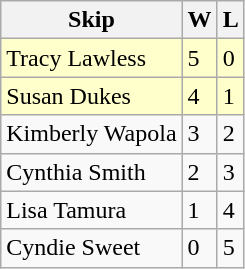<table class="wikitable">
<tr>
<th>Skip</th>
<th>W</th>
<th>L</th>
</tr>
<tr bgcolor="#ffffcc">
<td> Tracy Lawless</td>
<td>5</td>
<td>0</td>
</tr>
<tr bgcolor="#ffffcc">
<td> Susan Dukes</td>
<td>4</td>
<td>1</td>
</tr>
<tr>
<td> Kimberly Wapola</td>
<td>3</td>
<td>2</td>
</tr>
<tr>
<td> Cynthia Smith</td>
<td>2</td>
<td>3</td>
</tr>
<tr>
<td> Lisa Tamura</td>
<td>1</td>
<td>4</td>
</tr>
<tr>
<td> Cyndie Sweet</td>
<td>0</td>
<td>5</td>
</tr>
</table>
